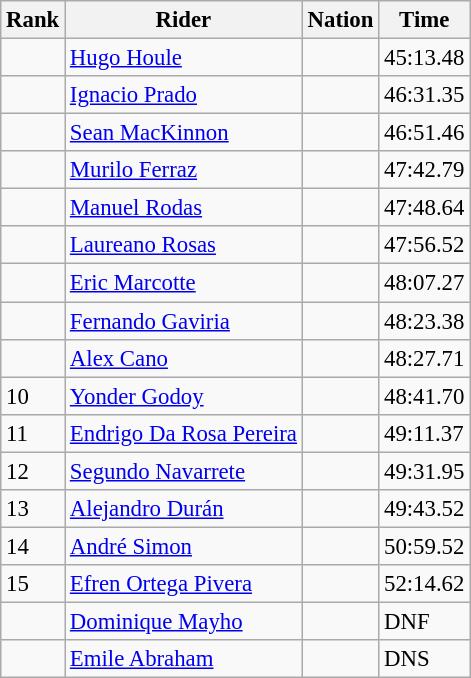<table class="wikitable sortable" style="font-size:95%" style="width:35em;" style="text-align:center">
<tr>
<th>Rank</th>
<th>Rider</th>
<th>Nation</th>
<th>Time</th>
</tr>
<tr>
<td></td>
<td align=left><a href='#'>Hugo Houle</a></td>
<td align=left></td>
<td>45:13.48</td>
</tr>
<tr>
<td></td>
<td align=left><a href='#'>Ignacio Prado</a></td>
<td align=left></td>
<td>46:31.35</td>
</tr>
<tr>
<td></td>
<td align=left><a href='#'>Sean MacKinnon</a></td>
<td align=left></td>
<td>46:51.46</td>
</tr>
<tr>
<td></td>
<td align=left><a href='#'>Murilo Ferraz</a></td>
<td align=left></td>
<td>47:42.79</td>
</tr>
<tr>
<td></td>
<td align=left><a href='#'>Manuel Rodas</a></td>
<td align=left></td>
<td>47:48.64</td>
</tr>
<tr>
<td></td>
<td align=left><a href='#'>Laureano Rosas</a></td>
<td align=left></td>
<td>47:56.52</td>
</tr>
<tr>
<td></td>
<td align=left><a href='#'>Eric Marcotte</a></td>
<td align=left></td>
<td>48:07.27</td>
</tr>
<tr>
<td></td>
<td align=left><a href='#'>Fernando Gaviria</a></td>
<td align=left></td>
<td>48:23.38</td>
</tr>
<tr>
<td></td>
<td align=left><a href='#'>Alex Cano</a></td>
<td align=left></td>
<td>48:27.71</td>
</tr>
<tr>
<td>10</td>
<td align=left><a href='#'>Yonder Godoy</a></td>
<td align=left></td>
<td>48:41.70</td>
</tr>
<tr>
<td>11</td>
<td align=left><a href='#'>Endrigo Da Rosa Pereira</a></td>
<td align=left></td>
<td>49:11.37</td>
</tr>
<tr>
<td>12</td>
<td align=left><a href='#'>Segundo Navarrete</a></td>
<td align=left></td>
<td>49:31.95</td>
</tr>
<tr>
<td>13</td>
<td align=left><a href='#'>Alejandro Durán</a></td>
<td align=left></td>
<td>49:43.52</td>
</tr>
<tr>
<td>14</td>
<td align=left><a href='#'>André Simon</a></td>
<td align=left></td>
<td>50:59.52</td>
</tr>
<tr>
<td>15</td>
<td align=left><a href='#'>Efren Ortega Pivera</a></td>
<td align=left></td>
<td>52:14.62</td>
</tr>
<tr>
<td></td>
<td align=left><a href='#'>Dominique Mayho</a></td>
<td align=left></td>
<td>DNF</td>
</tr>
<tr>
<td></td>
<td align=left><a href='#'>Emile Abraham</a></td>
<td align=left></td>
<td>DNS</td>
</tr>
</table>
